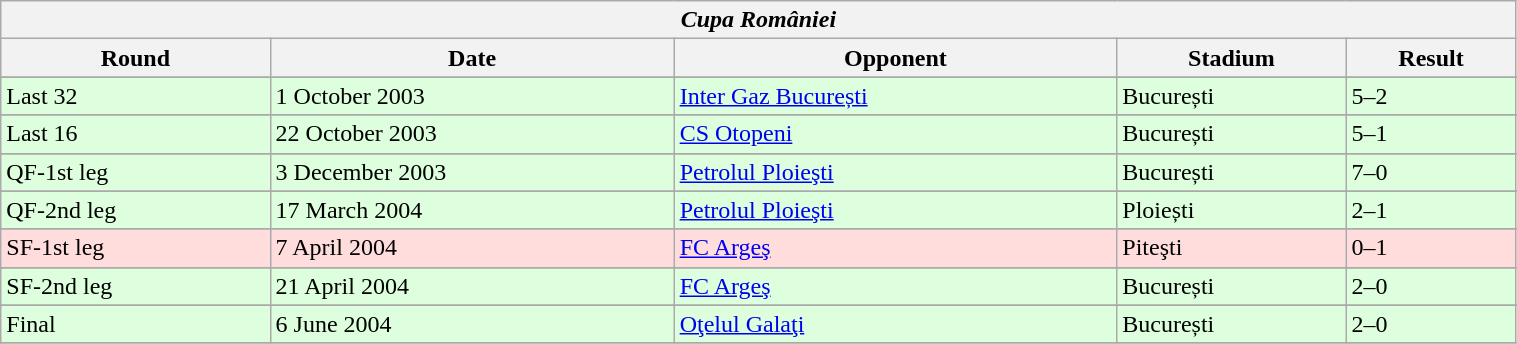<table class="wikitable" style="width:80%;">
<tr>
<th colspan="5" style="text-align:center;"><em>Cupa României</em></th>
</tr>
<tr>
<th>Round</th>
<th>Date</th>
<th>Opponent</th>
<th>Stadium</th>
<th>Result</th>
</tr>
<tr>
</tr>
<tr bgcolor="#ddffdd">
<td>Last 32</td>
<td>1 October 2003</td>
<td><a href='#'>Inter Gaz București</a></td>
<td>București</td>
<td>5–2</td>
</tr>
<tr>
</tr>
<tr bgcolor="#ddffdd">
<td>Last 16</td>
<td>22 October 2003</td>
<td><a href='#'>CS Otopeni</a></td>
<td>București</td>
<td>5–1</td>
</tr>
<tr>
</tr>
<tr bgcolor="#ddffdd">
<td>QF-1st leg</td>
<td>3 December 2003</td>
<td><a href='#'>Petrolul Ploieşti</a></td>
<td>București</td>
<td>7–0</td>
</tr>
<tr>
</tr>
<tr bgcolor="#ddffdd">
<td>QF-2nd leg</td>
<td>17 March 2004</td>
<td><a href='#'>Petrolul Ploieşti</a></td>
<td>Ploiești</td>
<td>2–1</td>
</tr>
<tr>
</tr>
<tr bgcolor="#ffdddd">
<td>SF-1st leg</td>
<td>7 April 2004</td>
<td><a href='#'>FC Argeş</a></td>
<td>Piteşti</td>
<td>0–1</td>
</tr>
<tr>
</tr>
<tr bgcolor="#ddffdd">
<td>SF-2nd leg</td>
<td>21 April 2004</td>
<td><a href='#'>FC Argeş</a></td>
<td>București</td>
<td>2–0</td>
</tr>
<tr>
</tr>
<tr bgcolor="#ddffdd">
<td>Final</td>
<td>6 June 2004</td>
<td><a href='#'>Oţelul Galaţi</a></td>
<td>București</td>
<td>2–0</td>
</tr>
<tr>
</tr>
</table>
